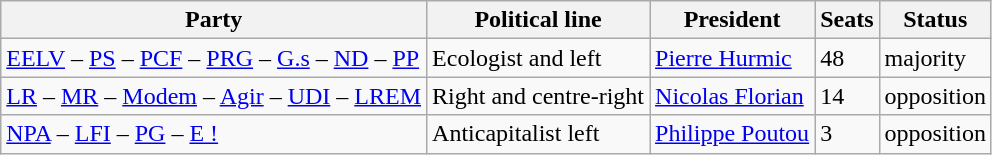<table class="wikitable">
<tr>
<th>Party</th>
<th>Political line</th>
<th>President</th>
<th>Seats</th>
<th>Status</th>
</tr>
<tr>
<td><a href='#'>EELV</a> – <a href='#'>PS</a> – <a href='#'>PCF</a> – <a href='#'>PRG</a> – <a href='#'>G.s</a> – <a href='#'>ND</a> – <a href='#'>PP</a></td>
<td>Ecologist and left</td>
<td><a href='#'>Pierre Hurmic</a></td>
<td>48</td>
<td>majority</td>
</tr>
<tr>
<td><a href='#'>LR</a> – <a href='#'>MR</a> – <a href='#'>Modem</a> – <a href='#'>Agir</a> – <a href='#'>UDI</a> – <a href='#'>LREM</a></td>
<td>Right and centre-right</td>
<td><a href='#'>Nicolas Florian</a></td>
<td>14</td>
<td>opposition</td>
</tr>
<tr>
<td><a href='#'>NPA</a> – <a href='#'>LFI</a> – <a href='#'>PG</a> – <a href='#'>E !</a></td>
<td>Anticapitalist left</td>
<td><a href='#'>Philippe Poutou</a></td>
<td>3</td>
<td>opposition</td>
</tr>
</table>
